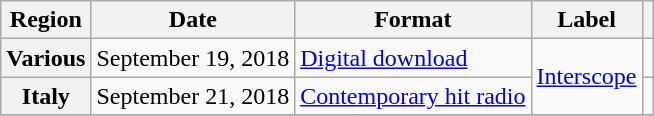<table class="wikitable plainrowheaders">
<tr>
<th scope="col">Region</th>
<th scope="col">Date</th>
<th scope="col">Format</th>
<th scope="col">Label</th>
<th scope="col"></th>
</tr>
<tr>
<th scope="row">Various</th>
<td>September 19, 2018</td>
<td><a href='#'>Digital download</a></td>
<td rowspan="2"><a href='#'>Interscope</a></td>
<td></td>
</tr>
<tr>
<th scope="row">Italy</th>
<td>September 21, 2018</td>
<td><a href='#'>Contemporary hit radio</a></td>
<td></td>
</tr>
<tr>
</tr>
</table>
